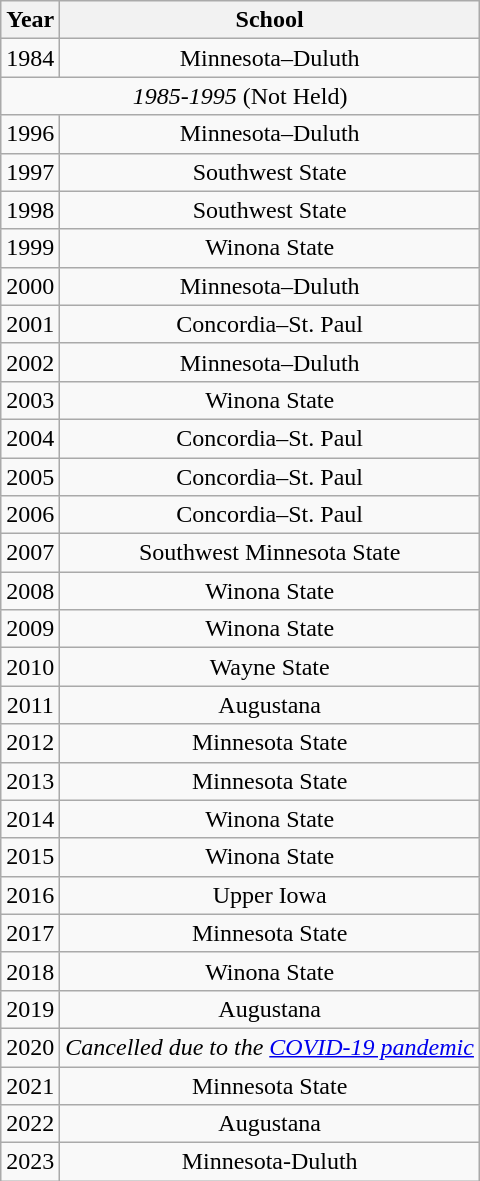<table class="wikitable" style="text-align:center">
<tr>
<th>Year</th>
<th>School</th>
</tr>
<tr>
<td>1984</td>
<td>Minnesota–Duluth</td>
</tr>
<tr>
<td colspan=2><em>1985-1995</em> (Not Held)</td>
</tr>
<tr>
<td>1996</td>
<td>Minnesota–Duluth</td>
</tr>
<tr>
<td>1997</td>
<td>Southwest State</td>
</tr>
<tr>
<td>1998</td>
<td>Southwest State</td>
</tr>
<tr>
<td>1999</td>
<td>Winona State</td>
</tr>
<tr>
<td>2000</td>
<td>Minnesota–Duluth</td>
</tr>
<tr>
<td>2001</td>
<td>Concordia–St. Paul</td>
</tr>
<tr>
<td>2002</td>
<td>Minnesota–Duluth</td>
</tr>
<tr>
<td>2003</td>
<td>Winona State</td>
</tr>
<tr>
<td>2004</td>
<td>Concordia–St. Paul</td>
</tr>
<tr>
<td>2005</td>
<td>Concordia–St. Paul</td>
</tr>
<tr>
<td>2006</td>
<td>Concordia–St. Paul</td>
</tr>
<tr>
<td>2007</td>
<td>Southwest Minnesota State</td>
</tr>
<tr>
<td>2008</td>
<td>Winona State</td>
</tr>
<tr>
<td>2009</td>
<td>Winona State</td>
</tr>
<tr>
<td>2010</td>
<td>Wayne State</td>
</tr>
<tr>
<td>2011</td>
<td>Augustana</td>
</tr>
<tr>
<td>2012</td>
<td>Minnesota State</td>
</tr>
<tr>
<td>2013</td>
<td>Minnesota State</td>
</tr>
<tr>
<td>2014</td>
<td>Winona State</td>
</tr>
<tr>
<td>2015</td>
<td>Winona State</td>
</tr>
<tr>
<td>2016</td>
<td>Upper Iowa</td>
</tr>
<tr>
<td>2017</td>
<td>Minnesota State</td>
</tr>
<tr>
<td>2018</td>
<td>Winona State</td>
</tr>
<tr>
<td>2019</td>
<td>Augustana</td>
</tr>
<tr>
<td>2020</td>
<td><em>Cancelled due to the <a href='#'>COVID-19 pandemic</a></em></td>
</tr>
<tr>
<td>2021</td>
<td>Minnesota State</td>
</tr>
<tr>
<td>2022</td>
<td>Augustana</td>
</tr>
<tr>
<td>2023</td>
<td>Minnesota-Duluth</td>
</tr>
</table>
